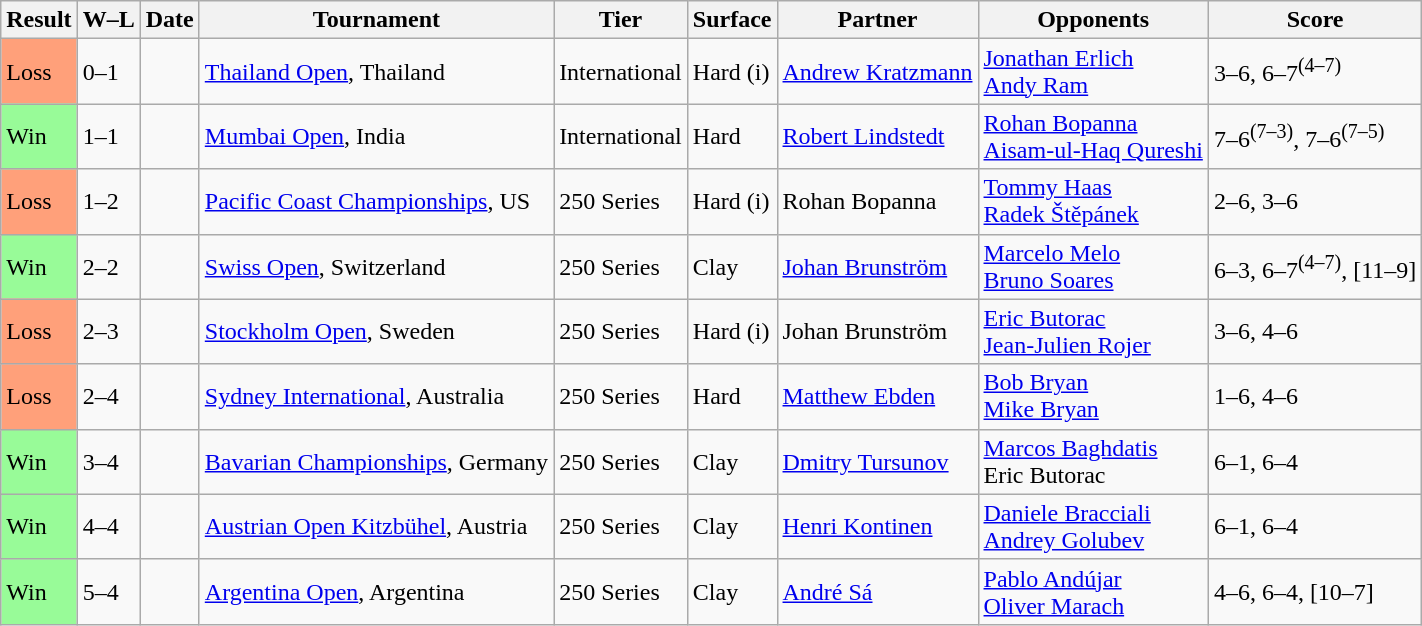<table class="sortable wikitable">
<tr>
<th>Result</th>
<th class="unsortable">W–L</th>
<th>Date</th>
<th>Tournament</th>
<th>Tier</th>
<th>Surface</th>
<th>Partner</th>
<th>Opponents</th>
<th class="unsortable">Score</th>
</tr>
<tr>
<td style="background:#ffa07a;">Loss</td>
<td>0–1</td>
<td><a href='#'></a></td>
<td><a href='#'>Thailand Open</a>, Thailand</td>
<td>International</td>
<td>Hard (i)</td>
<td> <a href='#'>Andrew Kratzmann</a></td>
<td> <a href='#'>Jonathan Erlich</a><br> <a href='#'>Andy Ram</a></td>
<td>3–6, 6–7<sup>(4–7)</sup></td>
</tr>
<tr>
<td style="background:#98fb98;">Win</td>
<td>1–1</td>
<td><a href='#'></a></td>
<td><a href='#'>Mumbai Open</a>, India</td>
<td>International</td>
<td>Hard</td>
<td> <a href='#'>Robert Lindstedt</a></td>
<td> <a href='#'>Rohan Bopanna</a><br> <a href='#'>Aisam-ul-Haq Qureshi</a></td>
<td>7–6<sup>(7–3)</sup>, 7–6<sup>(7–5)</sup></td>
</tr>
<tr>
<td style="background:#ffa07a;">Loss</td>
<td>1–2</td>
<td><a href='#'></a></td>
<td><a href='#'>Pacific Coast Championships</a>, US</td>
<td>250 Series</td>
<td>Hard (i)</td>
<td> Rohan Bopanna</td>
<td> <a href='#'>Tommy Haas</a><br> <a href='#'>Radek Štěpánek</a></td>
<td>2–6, 3–6</td>
</tr>
<tr>
<td style="background:#98fb98;">Win</td>
<td>2–2</td>
<td><a href='#'></a></td>
<td><a href='#'>Swiss Open</a>, Switzerland</td>
<td>250 Series</td>
<td>Clay</td>
<td> <a href='#'>Johan Brunström</a></td>
<td> <a href='#'>Marcelo Melo</a><br> <a href='#'>Bruno Soares</a></td>
<td>6–3, 6–7<sup>(4–7)</sup>, [11–9]</td>
</tr>
<tr>
<td style="background:#ffa07a;">Loss</td>
<td>2–3</td>
<td><a href='#'></a></td>
<td><a href='#'>Stockholm Open</a>, Sweden</td>
<td>250 Series</td>
<td>Hard (i)</td>
<td> Johan Brunström</td>
<td> <a href='#'>Eric Butorac</a><br> <a href='#'>Jean-Julien Rojer</a></td>
<td>3–6, 4–6</td>
</tr>
<tr>
<td style="background:#ffa07a;">Loss</td>
<td>2–4</td>
<td><a href='#'></a></td>
<td><a href='#'>Sydney International</a>, Australia</td>
<td>250 Series</td>
<td>Hard</td>
<td> <a href='#'>Matthew Ebden</a></td>
<td> <a href='#'>Bob Bryan</a><br> <a href='#'>Mike Bryan</a></td>
<td>1–6, 4–6</td>
</tr>
<tr>
<td style="background:#98fb98;">Win</td>
<td>3–4</td>
<td><a href='#'></a></td>
<td><a href='#'>Bavarian Championships</a>, Germany</td>
<td>250 Series</td>
<td>Clay</td>
<td> <a href='#'>Dmitry Tursunov</a></td>
<td> <a href='#'>Marcos Baghdatis</a><br> Eric Butorac</td>
<td>6–1, 6–4</td>
</tr>
<tr>
<td style="background:#98fb98;">Win</td>
<td>4–4</td>
<td><a href='#'></a></td>
<td><a href='#'>Austrian Open Kitzbühel</a>, Austria</td>
<td>250 Series</td>
<td>Clay</td>
<td> <a href='#'>Henri Kontinen</a></td>
<td> <a href='#'>Daniele Bracciali</a><br> <a href='#'>Andrey Golubev</a></td>
<td>6–1, 6–4</td>
</tr>
<tr>
<td style="background:#98fb98;">Win</td>
<td>5–4</td>
<td><a href='#'></a></td>
<td><a href='#'>Argentina Open</a>, Argentina</td>
<td>250 Series</td>
<td>Clay</td>
<td> <a href='#'>André Sá</a></td>
<td> <a href='#'>Pablo Andújar</a><br> <a href='#'>Oliver Marach</a></td>
<td>4–6, 6–4, [10–7]</td>
</tr>
</table>
